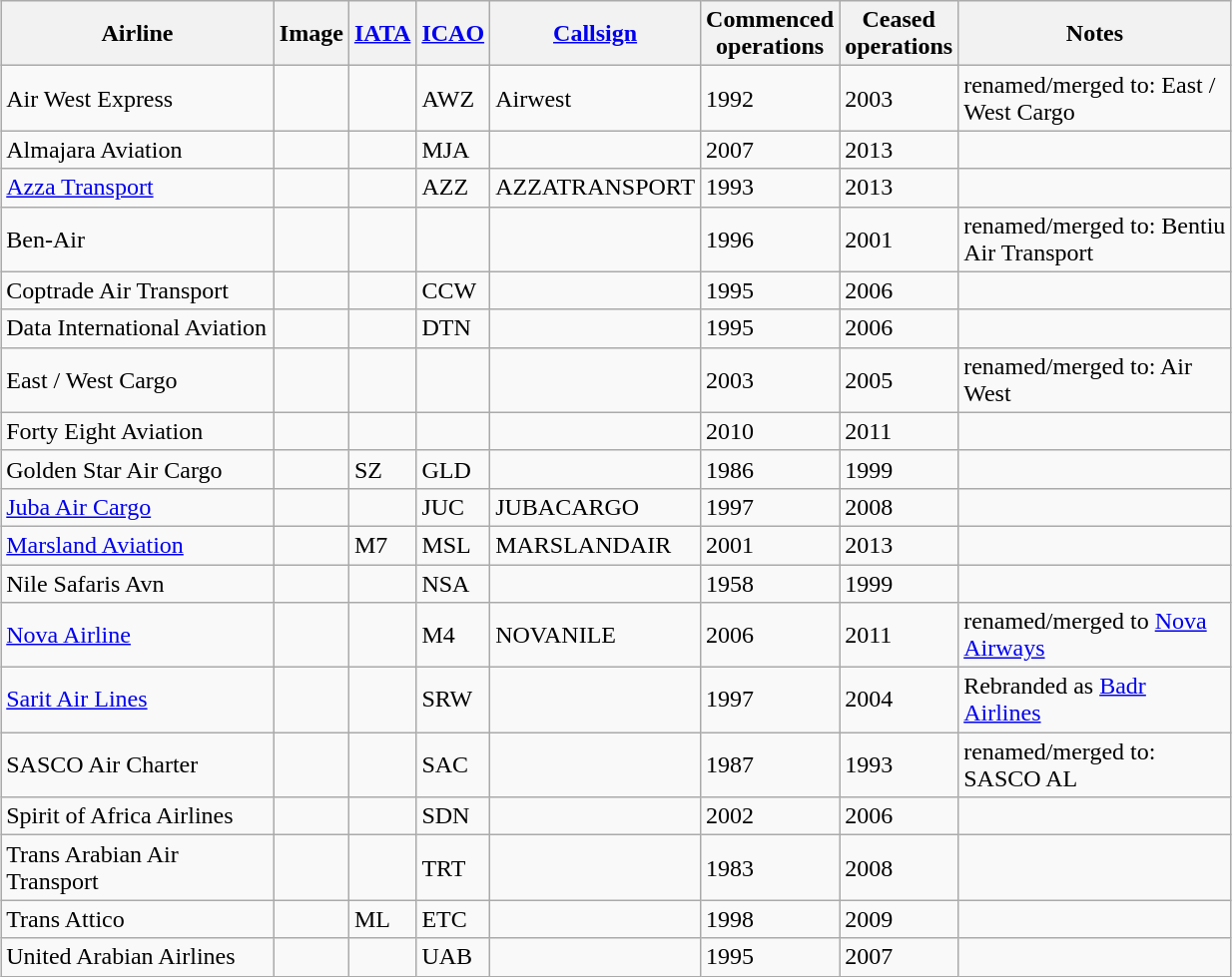<table class="wikitable sortable" style="border-collapse:collapse; margin:auto;" border="1" cellpadding="3">
<tr valign="middle">
<th style="width:175px;">Airline</th>
<th>Image</th>
<th><a href='#'>IATA</a></th>
<th><a href='#'>ICAO</a></th>
<th><a href='#'>Callsign</a></th>
<th>Commenced<br>operations</th>
<th>Ceased<br>operations</th>
<th style="width:175px;">Notes</th>
</tr>
<tr>
<td>Air West Express</td>
<td></td>
<td></td>
<td>AWZ</td>
<td>Airwest</td>
<td>1992</td>
<td>2003</td>
<td>renamed/merged to: East / West Cargo</td>
</tr>
<tr>
<td>Almajara Aviation</td>
<td></td>
<td></td>
<td>MJA</td>
<td></td>
<td>2007</td>
<td>2013</td>
<td></td>
</tr>
<tr>
<td><a href='#'>Azza Transport</a></td>
<td></td>
<td></td>
<td>AZZ</td>
<td>AZZATRANSPORT</td>
<td>1993</td>
<td>2013</td>
<td></td>
</tr>
<tr>
<td>Ben-Air</td>
<td></td>
<td></td>
<td></td>
<td></td>
<td>1996</td>
<td>2001</td>
<td>renamed/merged to: Bentiu Air Transport</td>
</tr>
<tr>
<td>Coptrade Air Transport</td>
<td></td>
<td></td>
<td>CCW</td>
<td></td>
<td>1995</td>
<td>2006</td>
<td></td>
</tr>
<tr>
<td>Data International Aviation</td>
<td></td>
<td></td>
<td>DTN</td>
<td></td>
<td>1995</td>
<td>2006</td>
<td></td>
</tr>
<tr>
<td>East / West Cargo</td>
<td></td>
<td></td>
<td></td>
<td></td>
<td>2003</td>
<td>2005</td>
<td>renamed/merged to: Air West</td>
</tr>
<tr>
<td>Forty Eight Aviation</td>
<td></td>
<td></td>
<td></td>
<td></td>
<td>2010</td>
<td>2011</td>
<td></td>
</tr>
<tr>
<td>Golden Star Air Cargo</td>
<td></td>
<td>SZ</td>
<td>GLD</td>
<td></td>
<td>1986</td>
<td>1999</td>
<td></td>
</tr>
<tr>
<td><a href='#'>Juba Air Cargo</a></td>
<td></td>
<td></td>
<td>JUC</td>
<td>JUBACARGO</td>
<td>1997</td>
<td>2008</td>
<td></td>
</tr>
<tr>
<td><a href='#'>Marsland Aviation</a></td>
<td></td>
<td>M7</td>
<td>MSL</td>
<td>MARSLANDAIR</td>
<td>2001</td>
<td>2013</td>
<td></td>
</tr>
<tr>
<td>Nile Safaris Avn</td>
<td></td>
<td></td>
<td>NSA</td>
<td></td>
<td>1958</td>
<td>1999</td>
<td></td>
</tr>
<tr>
<td><a href='#'>Nova Airline</a></td>
<td></td>
<td></td>
<td>M4</td>
<td>NOVANILE</td>
<td>2006</td>
<td>2011</td>
<td>renamed/merged to <a href='#'>Nova Airways</a></td>
</tr>
<tr>
<td><a href='#'>Sarit Air Lines</a></td>
<td></td>
<td></td>
<td>SRW</td>
<td></td>
<td>1997</td>
<td>2004</td>
<td>Rebranded as <a href='#'>Badr Airlines</a></td>
</tr>
<tr>
<td>SASCO Air Charter</td>
<td></td>
<td></td>
<td>SAC</td>
<td></td>
<td>1987</td>
<td>1993</td>
<td>renamed/merged to: SASCO AL</td>
</tr>
<tr>
<td>Spirit of Africa Airlines</td>
<td></td>
<td></td>
<td>SDN</td>
<td></td>
<td>2002</td>
<td>2006</td>
<td></td>
</tr>
<tr>
<td>Trans Arabian Air Transport</td>
<td></td>
<td></td>
<td>TRT</td>
<td></td>
<td>1983</td>
<td>2008</td>
<td></td>
</tr>
<tr>
<td>Trans Attico</td>
<td></td>
<td>ML</td>
<td>ETC</td>
<td></td>
<td>1998</td>
<td>2009</td>
<td></td>
</tr>
<tr>
<td>United Arabian Airlines</td>
<td></td>
<td></td>
<td>UAB</td>
<td></td>
<td>1995</td>
<td>2007</td>
<td></td>
</tr>
</table>
